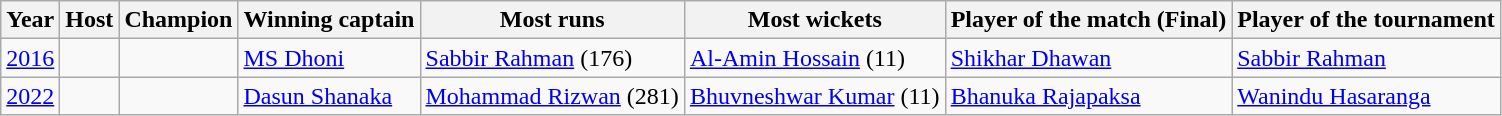<table class="wikitable sortable">
<tr>
<th>Year</th>
<th>Host</th>
<th>Champion</th>
<th>Winning captain</th>
<th>Most runs</th>
<th>Most wickets</th>
<th>Player of the match (Final)</th>
<th>Player of the tournament</th>
</tr>
<tr>
<td><a href='#'>2016</a></td>
<td></td>
<td></td>
<td> <a href='#'>MS Dhoni</a></td>
<td> <a href='#'>Sabbir Rahman</a> (176)</td>
<td> <a href='#'>Al-Amin Hossain</a> (11)</td>
<td> <a href='#'>Shikhar Dhawan</a></td>
<td> <a href='#'>Sabbir Rahman</a></td>
</tr>
<tr>
<td><a href='#'>2022</a></td>
<td></td>
<td></td>
<td> <a href='#'>Dasun Shanaka</a></td>
<td> <a href='#'>Mohammad Rizwan</a> (281)</td>
<td> <a href='#'>Bhuvneshwar Kumar</a> (11)</td>
<td> <a href='#'>Bhanuka Rajapaksa</a></td>
<td> <a href='#'>Wanindu Hasaranga</a></td>
</tr>
</table>
